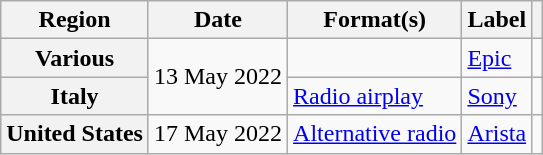<table class="wikitable plainrowheaders" border="1">
<tr>
<th scope="col">Region</th>
<th scope="col">Date</th>
<th scope="col">Format(s)</th>
<th scope="col">Label</th>
<th scope="col"></th>
</tr>
<tr>
<th scope="row">Various</th>
<td rowspan="2">13 May 2022</td>
<td></td>
<td><a href='#'>Epic</a></td>
<td style="text-align:center;"></td>
</tr>
<tr>
<th scope="row">Italy</th>
<td><a href='#'>Radio airplay</a></td>
<td><a href='#'>Sony</a></td>
<td style="text-align:center;"></td>
</tr>
<tr>
<th scope="row">United States</th>
<td>17 May 2022</td>
<td><a href='#'>Alternative radio</a></td>
<td><a href='#'>Arista</a></td>
<td style="text-align:center;"></td>
</tr>
</table>
